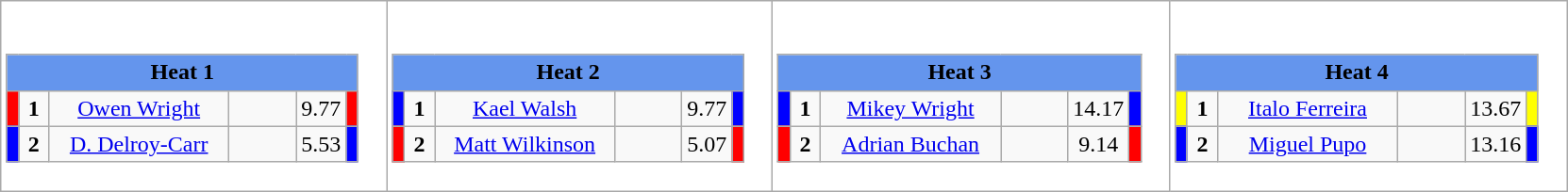<table class="wikitable" style="background:#fff;">
<tr>
<td><div><br><table class="wikitable">
<tr>
<td colspan="6"  style="text-align:center; background:#6495ed;"><strong>Heat 1</strong></td>
</tr>
<tr>
<td style="width:01px; background: #f00;"></td>
<td style="width:14px; text-align:center;"><strong>1</strong></td>
<td style="width:120px; text-align:center;"><a href='#'>Owen Wright</a></td>
<td style="width:40px; text-align:center;"></td>
<td style="width:20px; text-align:center;">9.77</td>
<td style="width:01px; background: #f00;"></td>
</tr>
<tr>
<td style="width:01px; background: #00f;"></td>
<td style="width:14px; text-align:center;"><strong>2</strong></td>
<td style="width:120px; text-align:center;"><a href='#'>D. Delroy-Carr</a></td>
<td style="width:40px; text-align:center;"></td>
<td style="width:20px; text-align:center;">5.53</td>
<td style="width:01px; background: #00f;"></td>
</tr>
</table>
</div></td>
<td><div><br><table class="wikitable">
<tr>
<td colspan="6"  style="text-align:center; background:#6495ed;"><strong>Heat 2</strong></td>
</tr>
<tr>
<td style="width:01px; background: #00f;"></td>
<td style="width:14px; text-align:center;"><strong>1</strong></td>
<td style="width:120px; text-align:center;"><a href='#'>Kael Walsh</a></td>
<td style="width:40px; text-align:center;"></td>
<td style="width:20px; text-align:center;">9.77</td>
<td style="width:01px; background: #00f;"></td>
</tr>
<tr>
<td style="width:01px; background: #f00;"></td>
<td style="width:14px; text-align:center;"><strong>2</strong></td>
<td style="width:120px; text-align:center;"><a href='#'>Matt Wilkinson</a></td>
<td style="width:40px; text-align:center;"></td>
<td style="width:20px; text-align:center;">5.07</td>
<td style="width:01px; background: #f00;"></td>
</tr>
</table>
</div></td>
<td><div><br><table class="wikitable">
<tr>
<td colspan="6"  style="text-align:center; background:#6495ed;"><strong>Heat 3</strong></td>
</tr>
<tr>
<td style="width:01px; background: #00f;"></td>
<td style="width:14px; text-align:center;"><strong>1</strong></td>
<td style="width:120px; text-align:center;"><a href='#'>Mikey Wright</a></td>
<td style="width:40px; text-align:center;"></td>
<td style="width:20px; text-align:center;">14.17</td>
<td style="width:01px; background: #00f;"></td>
</tr>
<tr>
<td style="width:01px; background: #f00;"></td>
<td style="width:14px; text-align:center;"><strong>2</strong></td>
<td style="width:120px; text-align:center;"><a href='#'>Adrian Buchan</a></td>
<td style="width:40px; text-align:center;"></td>
<td style="width:20px; text-align:center;">9.14</td>
<td style="width:01px; background: #f00;"></td>
</tr>
</table>
</div></td>
<td><div><br><table class="wikitable">
<tr>
<td colspan="6"  style="text-align:center; background:#6495ed;"><strong>Heat 4</strong></td>
</tr>
<tr>
<td style="width:01px; background: #ff0;"></td>
<td style="width:14px; text-align:center;"><strong>1</strong></td>
<td style="width:120px; text-align:center;"><a href='#'>Italo Ferreira</a></td>
<td style="width:40px; text-align:center;"></td>
<td style="width:20px; text-align:center;">13.67</td>
<td style="width:01px; background: #ff0;"></td>
</tr>
<tr>
<td style="width:01px; background: #00f;"></td>
<td style="width:14px; text-align:center;"><strong>2</strong></td>
<td style="width:120px; text-align:center;"><a href='#'>Miguel Pupo</a></td>
<td style="width:40px; text-align:center;"></td>
<td style="width:20px; text-align:center;">13.16</td>
<td style="width:01px; background: #00f;"></td>
</tr>
</table>
</div></td>
</tr>
</table>
